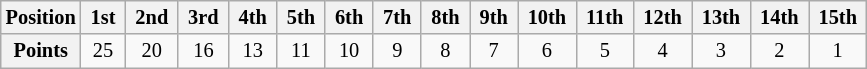<table class="wikitable" style="font-size:85%; text-align:center">
<tr>
<th>Position</th>
<th> 1st </th>
<th> 2nd </th>
<th> 3rd </th>
<th> 4th </th>
<th> 5th </th>
<th> 6th </th>
<th> 7th </th>
<th> 8th </th>
<th> 9th </th>
<th> 10th </th>
<th> 11th </th>
<th> 12th </th>
<th> 13th </th>
<th> 14th </th>
<th> 15th </th>
</tr>
<tr>
<th>Points</th>
<td>25</td>
<td>20</td>
<td>16</td>
<td>13</td>
<td>11</td>
<td>10</td>
<td>9</td>
<td>8</td>
<td>7</td>
<td>6</td>
<td>5</td>
<td>4</td>
<td>3</td>
<td>2</td>
<td>1</td>
</tr>
</table>
